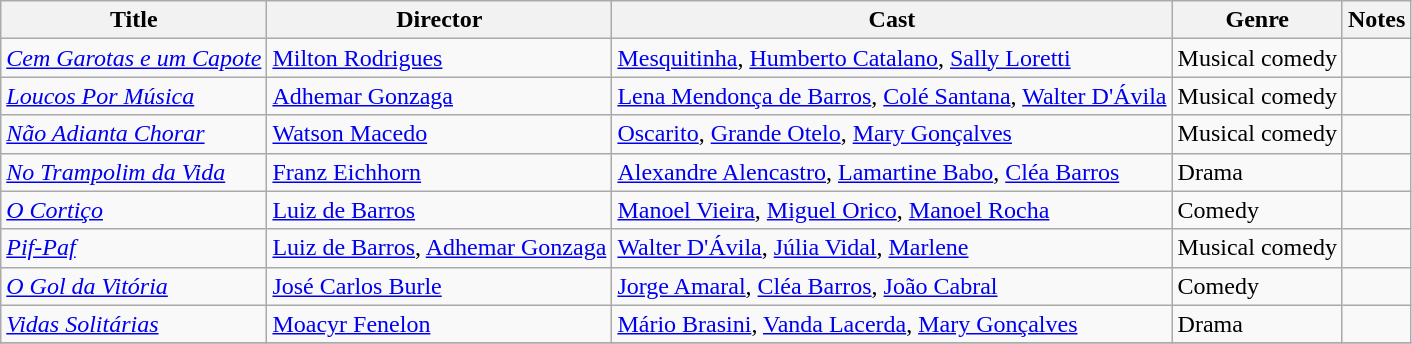<table class="wikitable">
<tr>
<th>Title</th>
<th>Director</th>
<th>Cast</th>
<th>Genre</th>
<th>Notes</th>
</tr>
<tr>
<td><em><a href='#'>Cem Garotas e um Capote</a></em></td>
<td><a href='#'>Milton Rodrigues</a></td>
<td><a href='#'>Mesquitinha</a>, <a href='#'>Humberto Catalano</a>, <a href='#'>Sally Loretti</a></td>
<td>Musical comedy</td>
<td></td>
</tr>
<tr>
<td><em><a href='#'>Loucos Por Música</a></em></td>
<td><a href='#'>Adhemar Gonzaga</a></td>
<td><a href='#'>Lena Mendonça de Barros</a>, <a href='#'>Colé Santana</a>, <a href='#'>Walter D'Ávila</a></td>
<td>Musical comedy</td>
<td></td>
</tr>
<tr>
<td><em><a href='#'>Não Adianta Chorar </a></em></td>
<td><a href='#'>Watson Macedo</a></td>
<td><a href='#'>Oscarito</a>, <a href='#'>Grande Otelo</a>, <a href='#'>Mary Gonçalves</a></td>
<td>Musical comedy</td>
<td></td>
</tr>
<tr>
<td><em><a href='#'>No Trampolim da Vida</a></em></td>
<td><a href='#'>Franz Eichhorn</a></td>
<td><a href='#'>Alexandre Alencastro</a>, <a href='#'>Lamartine Babo</a>, <a href='#'>Cléa Barros</a></td>
<td>Drama</td>
<td></td>
</tr>
<tr>
<td><em><a href='#'>O Cortiço</a></em></td>
<td><a href='#'>Luiz de Barros</a></td>
<td><a href='#'>Manoel Vieira</a>, <a href='#'>Miguel Orico</a>, <a href='#'>Manoel Rocha</a></td>
<td>Comedy</td>
<td></td>
</tr>
<tr>
<td><em><a href='#'>Pif-Paf</a></em></td>
<td><a href='#'>Luiz de Barros</a>, <a href='#'>Adhemar Gonzaga</a></td>
<td><a href='#'>Walter D'Ávila</a>, <a href='#'>Júlia Vidal</a>, <a href='#'>Marlene</a></td>
<td>Musical comedy</td>
<td></td>
</tr>
<tr>
<td><em><a href='#'>O Gol da Vitória</a></em></td>
<td><a href='#'>José Carlos Burle</a></td>
<td><a href='#'>Jorge Amaral</a>, <a href='#'>Cléa Barros</a>, <a href='#'>João Cabral</a></td>
<td>Comedy</td>
<td></td>
</tr>
<tr>
<td><em><a href='#'>Vidas Solitárias</a></em></td>
<td><a href='#'>Moacyr Fenelon</a></td>
<td><a href='#'>Mário Brasini</a>, <a href='#'>Vanda Lacerda</a>, <a href='#'>Mary Gonçalves</a></td>
<td>Drama</td>
<td></td>
</tr>
<tr>
</tr>
</table>
